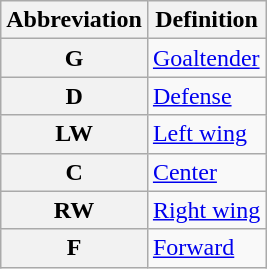<table class="wikitable">
<tr>
<th scope="col">Abbreviation</th>
<th scope="col">Definition</th>
</tr>
<tr>
<th scope="row">G</th>
<td><a href='#'>Goaltender</a></td>
</tr>
<tr>
<th scope="row">D</th>
<td><a href='#'>Defense</a></td>
</tr>
<tr>
<th scope="row">LW</th>
<td><a href='#'>Left wing</a></td>
</tr>
<tr>
<th scope="row">C</th>
<td><a href='#'>Center</a></td>
</tr>
<tr>
<th scope="row">RW</th>
<td><a href='#'>Right wing</a></td>
</tr>
<tr>
<th scope="row">F</th>
<td><a href='#'>Forward</a></td>
</tr>
</table>
